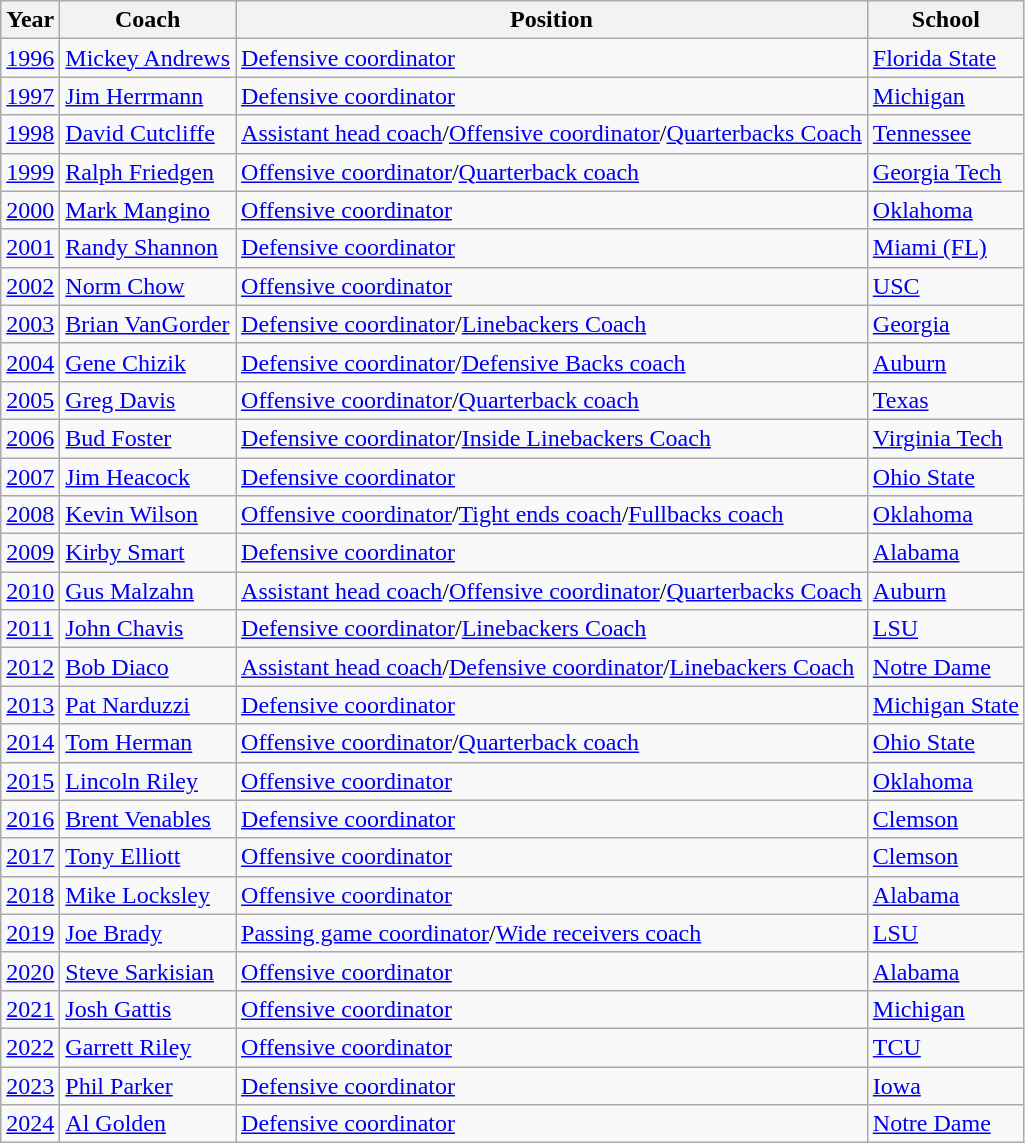<table class="wikitable">
<tr>
<th bgcolor="#e5e5e5">Year</th>
<th bgcolor="#e5e5e5">Coach</th>
<th>Position</th>
<th bgcolor="#e5e5e5">School</th>
</tr>
<tr>
<td><a href='#'>1996</a></td>
<td><a href='#'>Mickey Andrews</a></td>
<td><a href='#'>Defensive coordinator</a></td>
<td><a href='#'>Florida State</a></td>
</tr>
<tr>
<td><a href='#'>1997</a></td>
<td><a href='#'>Jim Herrmann</a></td>
<td><a href='#'>Defensive coordinator</a></td>
<td><a href='#'>Michigan</a></td>
</tr>
<tr>
<td><a href='#'>1998</a></td>
<td><a href='#'>David Cutcliffe</a></td>
<td><a href='#'>Assistant head coach</a>/<a href='#'>Offensive coordinator</a>/<a href='#'>Quarterbacks Coach</a></td>
<td><a href='#'>Tennessee</a></td>
</tr>
<tr>
<td><a href='#'>1999</a></td>
<td><a href='#'>Ralph Friedgen</a></td>
<td><a href='#'>Offensive coordinator</a>/<a href='#'>Quarterback coach</a></td>
<td><a href='#'>Georgia Tech</a></td>
</tr>
<tr>
<td><a href='#'>2000</a></td>
<td><a href='#'>Mark Mangino</a></td>
<td><a href='#'>Offensive coordinator</a></td>
<td><a href='#'>Oklahoma</a></td>
</tr>
<tr>
<td><a href='#'>2001</a></td>
<td><a href='#'>Randy Shannon</a></td>
<td><a href='#'>Defensive coordinator</a></td>
<td><a href='#'>Miami (FL)</a></td>
</tr>
<tr>
<td><a href='#'>2002</a></td>
<td><a href='#'>Norm Chow</a></td>
<td><a href='#'>Offensive coordinator</a></td>
<td><a href='#'>USC</a></td>
</tr>
<tr>
<td><a href='#'>2003</a></td>
<td><a href='#'>Brian VanGorder</a></td>
<td><a href='#'>Defensive coordinator</a>/<a href='#'>Linebackers Coach</a></td>
<td><a href='#'>Georgia</a></td>
</tr>
<tr>
<td><a href='#'>2004</a></td>
<td><a href='#'>Gene Chizik</a></td>
<td><a href='#'>Defensive coordinator</a>/<a href='#'>Defensive Backs coach</a></td>
<td><a href='#'>Auburn</a></td>
</tr>
<tr>
<td><a href='#'>2005</a></td>
<td><a href='#'>Greg Davis</a></td>
<td><a href='#'>Offensive coordinator</a>/<a href='#'>Quarterback coach</a></td>
<td><a href='#'>Texas</a></td>
</tr>
<tr>
<td><a href='#'>2006</a></td>
<td><a href='#'>Bud Foster</a></td>
<td><a href='#'>Defensive coordinator</a>/<a href='#'>Inside Linebackers Coach</a></td>
<td><a href='#'>Virginia Tech</a></td>
</tr>
<tr>
<td><a href='#'>2007</a></td>
<td><a href='#'>Jim Heacock</a></td>
<td><a href='#'>Defensive coordinator</a></td>
<td><a href='#'>Ohio State</a></td>
</tr>
<tr>
<td><a href='#'>2008</a></td>
<td><a href='#'>Kevin Wilson</a></td>
<td><a href='#'>Offensive coordinator</a>/<a href='#'>Tight ends coach</a>/<a href='#'>Fullbacks coach</a></td>
<td><a href='#'>Oklahoma</a></td>
</tr>
<tr>
<td><a href='#'>2009</a></td>
<td><a href='#'>Kirby Smart</a></td>
<td><a href='#'>Defensive coordinator</a></td>
<td><a href='#'>Alabama</a></td>
</tr>
<tr>
<td><a href='#'>2010</a></td>
<td><a href='#'>Gus Malzahn</a></td>
<td><a href='#'>Assistant head coach</a>/<a href='#'>Offensive coordinator</a>/<a href='#'>Quarterbacks Coach</a></td>
<td><a href='#'>Auburn</a></td>
</tr>
<tr>
<td><a href='#'>2011</a></td>
<td><a href='#'>John Chavis</a></td>
<td><a href='#'>Defensive coordinator</a>/<a href='#'>Linebackers Coach</a></td>
<td><a href='#'>LSU</a></td>
</tr>
<tr>
<td><a href='#'>2012</a></td>
<td><a href='#'>Bob Diaco</a></td>
<td><a href='#'>Assistant head coach</a>/<a href='#'>Defensive coordinator</a>/<a href='#'>Linebackers Coach</a></td>
<td><a href='#'>Notre Dame</a></td>
</tr>
<tr>
<td><a href='#'>2013</a></td>
<td><a href='#'>Pat Narduzzi</a></td>
<td><a href='#'>Defensive coordinator</a></td>
<td><a href='#'>Michigan State</a></td>
</tr>
<tr>
<td><a href='#'>2014</a></td>
<td><a href='#'>Tom Herman</a></td>
<td><a href='#'>Offensive coordinator</a>/<a href='#'>Quarterback coach</a></td>
<td><a href='#'>Ohio State</a></td>
</tr>
<tr>
<td><a href='#'>2015</a></td>
<td><a href='#'>Lincoln Riley</a></td>
<td><a href='#'>Offensive coordinator</a></td>
<td><a href='#'>Oklahoma</a></td>
</tr>
<tr>
<td><a href='#'>2016</a></td>
<td><a href='#'>Brent Venables</a></td>
<td><a href='#'>Defensive coordinator</a></td>
<td><a href='#'>Clemson</a></td>
</tr>
<tr>
<td><a href='#'>2017</a></td>
<td><a href='#'>Tony Elliott</a></td>
<td><a href='#'>Offensive coordinator</a></td>
<td><a href='#'>Clemson</a></td>
</tr>
<tr>
<td><a href='#'>2018</a></td>
<td><a href='#'>Mike Locksley</a></td>
<td><a href='#'>Offensive coordinator</a></td>
<td><a href='#'>Alabama</a></td>
</tr>
<tr>
<td><a href='#'>2019</a></td>
<td><a href='#'>Joe Brady</a></td>
<td><a href='#'>Passing game coordinator</a>/<a href='#'>Wide receivers coach</a></td>
<td><a href='#'>LSU</a></td>
</tr>
<tr>
<td><a href='#'>2020</a></td>
<td><a href='#'>Steve Sarkisian</a></td>
<td><a href='#'>Offensive coordinator</a></td>
<td><a href='#'>Alabama</a></td>
</tr>
<tr>
<td><a href='#'>2021</a></td>
<td><a href='#'>Josh Gattis</a></td>
<td><a href='#'>Offensive coordinator</a></td>
<td><a href='#'>Michigan</a></td>
</tr>
<tr>
<td><a href='#'>2022</a></td>
<td><a href='#'>Garrett Riley</a></td>
<td><a href='#'>Offensive coordinator</a></td>
<td><a href='#'>TCU</a></td>
</tr>
<tr>
<td><a href='#'>2023</a></td>
<td><a href='#'>Phil Parker</a></td>
<td><a href='#'>Defensive coordinator</a></td>
<td><a href='#'>Iowa</a></td>
</tr>
<tr>
<td><a href='#'>2024</a></td>
<td><a href='#'>Al Golden</a></td>
<td><a href='#'>Defensive coordinator</a></td>
<td><a href='#'>Notre Dame</a></td>
</tr>
</table>
